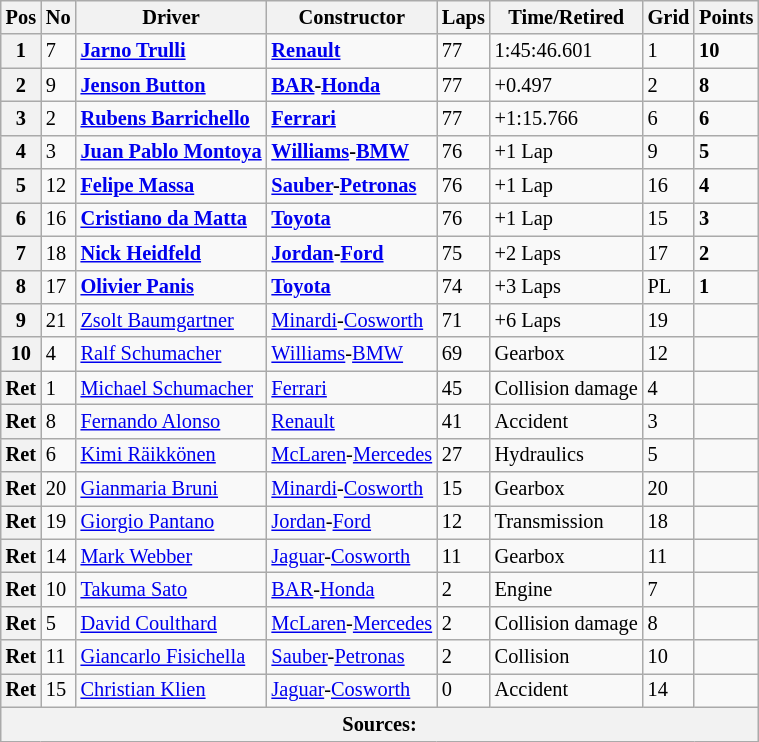<table class="wikitable" style="font-size: 85%;">
<tr>
<th>Pos</th>
<th>No</th>
<th>Driver</th>
<th>Constructor</th>
<th>Laps</th>
<th>Time/Retired</th>
<th>Grid</th>
<th>Points</th>
</tr>
<tr>
<th>1</th>
<td>7</td>
<td> <strong><a href='#'>Jarno Trulli</a></strong></td>
<td><strong><a href='#'>Renault</a></strong></td>
<td>77</td>
<td>1:45:46.601</td>
<td>1</td>
<td><strong>10</strong></td>
</tr>
<tr>
<th>2</th>
<td>9</td>
<td> <strong><a href='#'>Jenson Button</a></strong></td>
<td><strong><a href='#'>BAR</a>-<a href='#'>Honda</a></strong></td>
<td>77</td>
<td>+0.497</td>
<td>2</td>
<td><strong>8</strong></td>
</tr>
<tr>
<th>3</th>
<td>2</td>
<td> <strong><a href='#'>Rubens Barrichello</a></strong></td>
<td><strong><a href='#'>Ferrari</a></strong></td>
<td>77</td>
<td>+1:15.766</td>
<td>6</td>
<td><strong>6</strong></td>
</tr>
<tr>
<th>4</th>
<td>3</td>
<td> <strong><a href='#'>Juan Pablo Montoya</a></strong></td>
<td><strong><a href='#'>Williams</a>-<a href='#'>BMW</a></strong></td>
<td>76</td>
<td>+1 Lap</td>
<td>9</td>
<td><strong>5</strong></td>
</tr>
<tr>
<th>5</th>
<td>12</td>
<td> <strong><a href='#'>Felipe Massa</a></strong></td>
<td><strong><a href='#'>Sauber</a>-<a href='#'>Petronas</a></strong></td>
<td>76</td>
<td>+1 Lap</td>
<td>16</td>
<td><strong>4</strong></td>
</tr>
<tr>
<th>6</th>
<td>16</td>
<td> <strong><a href='#'>Cristiano da Matta</a></strong></td>
<td><strong><a href='#'>Toyota</a></strong></td>
<td>76</td>
<td>+1 Lap</td>
<td>15</td>
<td><strong>3</strong></td>
</tr>
<tr>
<th>7</th>
<td>18</td>
<td> <strong><a href='#'>Nick Heidfeld</a></strong></td>
<td><strong><a href='#'>Jordan</a>-<a href='#'>Ford</a></strong></td>
<td>75</td>
<td>+2 Laps</td>
<td>17</td>
<td><strong>2</strong></td>
</tr>
<tr>
<th>8</th>
<td>17</td>
<td> <strong><a href='#'>Olivier Panis</a></strong></td>
<td><strong><a href='#'>Toyota</a></strong></td>
<td>74</td>
<td>+3 Laps</td>
<td>PL</td>
<td><strong>1</strong></td>
</tr>
<tr>
<th>9</th>
<td>21</td>
<td> <a href='#'>Zsolt Baumgartner</a></td>
<td><a href='#'>Minardi</a>-<a href='#'>Cosworth</a></td>
<td>71</td>
<td>+6 Laps</td>
<td>19</td>
<td> </td>
</tr>
<tr>
<th>10</th>
<td>4</td>
<td> <a href='#'>Ralf Schumacher</a></td>
<td><a href='#'>Williams</a>-<a href='#'>BMW</a></td>
<td>69</td>
<td>Gearbox</td>
<td>12</td>
<td> </td>
</tr>
<tr>
<th>Ret</th>
<td>1</td>
<td> <a href='#'>Michael Schumacher</a></td>
<td><a href='#'>Ferrari</a></td>
<td>45</td>
<td>Collision damage</td>
<td>4</td>
<td> </td>
</tr>
<tr>
<th>Ret</th>
<td>8</td>
<td> <a href='#'>Fernando Alonso</a></td>
<td><a href='#'>Renault</a></td>
<td>41</td>
<td>Accident</td>
<td>3</td>
<td> </td>
</tr>
<tr>
<th>Ret</th>
<td>6</td>
<td> <a href='#'>Kimi Räikkönen</a></td>
<td><a href='#'>McLaren</a>-<a href='#'>Mercedes</a></td>
<td>27</td>
<td>Hydraulics</td>
<td>5</td>
<td> </td>
</tr>
<tr>
<th>Ret</th>
<td>20</td>
<td> <a href='#'>Gianmaria Bruni</a></td>
<td><a href='#'>Minardi</a>-<a href='#'>Cosworth</a></td>
<td>15</td>
<td>Gearbox</td>
<td>20</td>
<td> </td>
</tr>
<tr>
<th>Ret</th>
<td>19</td>
<td> <a href='#'>Giorgio Pantano</a></td>
<td><a href='#'>Jordan</a>-<a href='#'>Ford</a></td>
<td>12</td>
<td>Transmission</td>
<td>18</td>
<td> </td>
</tr>
<tr>
<th>Ret</th>
<td>14</td>
<td> <a href='#'>Mark Webber</a></td>
<td><a href='#'>Jaguar</a>-<a href='#'>Cosworth</a></td>
<td>11</td>
<td>Gearbox</td>
<td>11</td>
<td> </td>
</tr>
<tr>
<th>Ret</th>
<td>10</td>
<td> <a href='#'>Takuma Sato</a></td>
<td><a href='#'>BAR</a>-<a href='#'>Honda</a></td>
<td>2</td>
<td>Engine</td>
<td>7</td>
<td> </td>
</tr>
<tr>
<th>Ret</th>
<td>5</td>
<td> <a href='#'>David Coulthard</a></td>
<td><a href='#'>McLaren</a>-<a href='#'>Mercedes</a></td>
<td>2</td>
<td>Collision damage</td>
<td>8</td>
<td> </td>
</tr>
<tr>
<th>Ret</th>
<td>11</td>
<td> <a href='#'>Giancarlo Fisichella</a></td>
<td><a href='#'>Sauber</a>-<a href='#'>Petronas</a></td>
<td>2</td>
<td>Collision</td>
<td>10</td>
<td> </td>
</tr>
<tr>
<th>Ret</th>
<td>15</td>
<td> <a href='#'>Christian Klien</a></td>
<td><a href='#'>Jaguar</a>-<a href='#'>Cosworth</a></td>
<td>0</td>
<td>Accident</td>
<td>14</td>
<td> </td>
</tr>
<tr>
<th colspan="8">Sources:</th>
</tr>
</table>
